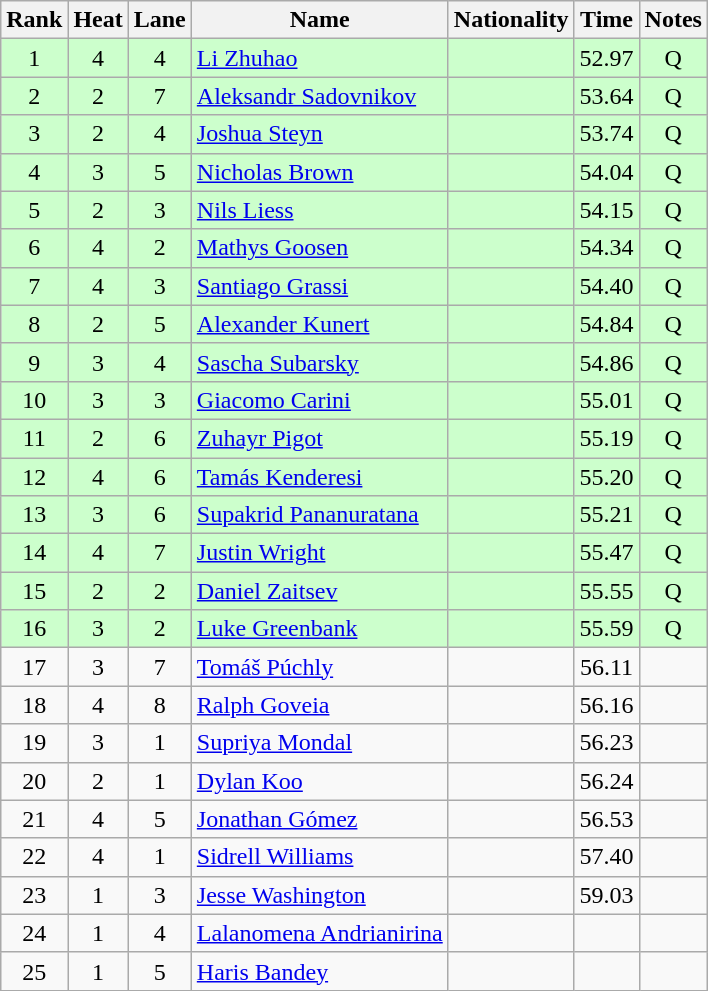<table class="wikitable sortable" style="text-align:center">
<tr>
<th>Rank</th>
<th>Heat</th>
<th>Lane</th>
<th>Name</th>
<th>Nationality</th>
<th>Time</th>
<th>Notes</th>
</tr>
<tr bgcolor=ccffcc>
<td>1</td>
<td>4</td>
<td>4</td>
<td align=left><a href='#'>Li Zhuhao</a></td>
<td align=left></td>
<td>52.97</td>
<td>Q</td>
</tr>
<tr bgcolor=ccffcc>
<td>2</td>
<td>2</td>
<td>7</td>
<td align=left><a href='#'>Aleksandr Sadovnikov</a></td>
<td align=left></td>
<td>53.64</td>
<td>Q</td>
</tr>
<tr bgcolor=ccffcc>
<td>3</td>
<td>2</td>
<td>4</td>
<td align=left><a href='#'>Joshua Steyn</a></td>
<td align=left></td>
<td>53.74</td>
<td>Q</td>
</tr>
<tr bgcolor=ccffcc>
<td>4</td>
<td>3</td>
<td>5</td>
<td align=left><a href='#'>Nicholas Brown</a></td>
<td align=left></td>
<td>54.04</td>
<td>Q</td>
</tr>
<tr bgcolor=ccffcc>
<td>5</td>
<td>2</td>
<td>3</td>
<td align=left><a href='#'>Nils Liess</a></td>
<td align=left></td>
<td>54.15</td>
<td>Q</td>
</tr>
<tr bgcolor=ccffcc>
<td>6</td>
<td>4</td>
<td>2</td>
<td align=left><a href='#'>Mathys Goosen</a></td>
<td align=left></td>
<td>54.34</td>
<td>Q</td>
</tr>
<tr bgcolor=ccffcc>
<td>7</td>
<td>4</td>
<td>3</td>
<td align=left><a href='#'>Santiago Grassi</a></td>
<td align=left></td>
<td>54.40</td>
<td>Q</td>
</tr>
<tr bgcolor=ccffcc>
<td>8</td>
<td>2</td>
<td>5</td>
<td align=left><a href='#'>Alexander Kunert</a></td>
<td align=left></td>
<td>54.84</td>
<td>Q</td>
</tr>
<tr bgcolor=ccffcc>
<td>9</td>
<td>3</td>
<td>4</td>
<td align=left><a href='#'>Sascha Subarsky</a></td>
<td align=left></td>
<td>54.86</td>
<td>Q</td>
</tr>
<tr bgcolor=ccffcc>
<td>10</td>
<td>3</td>
<td>3</td>
<td align=left><a href='#'>Giacomo Carini</a></td>
<td align=left></td>
<td>55.01</td>
<td>Q</td>
</tr>
<tr bgcolor=ccffcc>
<td>11</td>
<td>2</td>
<td>6</td>
<td align=left><a href='#'>Zuhayr Pigot</a></td>
<td align=left></td>
<td>55.19</td>
<td>Q</td>
</tr>
<tr bgcolor=ccffcc>
<td>12</td>
<td>4</td>
<td>6</td>
<td align=left><a href='#'>Tamás Kenderesi</a></td>
<td align=left></td>
<td>55.20</td>
<td>Q</td>
</tr>
<tr bgcolor=ccffcc>
<td>13</td>
<td>3</td>
<td>6</td>
<td align=left><a href='#'>Supakrid Pananuratana</a></td>
<td align=left></td>
<td>55.21</td>
<td>Q</td>
</tr>
<tr bgcolor=ccffcc>
<td>14</td>
<td>4</td>
<td>7</td>
<td align=left><a href='#'>Justin Wright</a></td>
<td align=left></td>
<td>55.47</td>
<td>Q</td>
</tr>
<tr bgcolor=ccffcc>
<td>15</td>
<td>2</td>
<td>2</td>
<td align=left><a href='#'>Daniel Zaitsev</a></td>
<td align=left></td>
<td>55.55</td>
<td>Q</td>
</tr>
<tr bgcolor=ccffcc>
<td>16</td>
<td>3</td>
<td>2</td>
<td align=left><a href='#'>Luke Greenbank</a></td>
<td align=left></td>
<td>55.59</td>
<td>Q</td>
</tr>
<tr>
<td>17</td>
<td>3</td>
<td>7</td>
<td align=left><a href='#'>Tomáš Púchly</a></td>
<td align=left></td>
<td>56.11</td>
<td></td>
</tr>
<tr>
<td>18</td>
<td>4</td>
<td>8</td>
<td align=left><a href='#'>Ralph Goveia</a></td>
<td align=left></td>
<td>56.16</td>
<td></td>
</tr>
<tr>
<td>19</td>
<td>3</td>
<td>1</td>
<td align=left><a href='#'>Supriya Mondal</a></td>
<td align=left></td>
<td>56.23</td>
<td></td>
</tr>
<tr>
<td>20</td>
<td>2</td>
<td>1</td>
<td align=left><a href='#'>Dylan Koo</a></td>
<td align=left></td>
<td>56.24</td>
<td></td>
</tr>
<tr>
<td>21</td>
<td>4</td>
<td>5</td>
<td align=left><a href='#'>Jonathan Gómez</a></td>
<td align=left></td>
<td>56.53</td>
<td></td>
</tr>
<tr>
<td>22</td>
<td>4</td>
<td>1</td>
<td align=left><a href='#'>Sidrell Williams</a></td>
<td align=left></td>
<td>57.40</td>
<td></td>
</tr>
<tr>
<td>23</td>
<td>1</td>
<td>3</td>
<td align=left><a href='#'>Jesse Washington</a></td>
<td align=left></td>
<td>59.03</td>
<td></td>
</tr>
<tr>
<td>24</td>
<td>1</td>
<td>4</td>
<td align=left><a href='#'>Lalanomena Andrianirina</a></td>
<td align=left></td>
<td></td>
<td></td>
</tr>
<tr>
<td>25</td>
<td>1</td>
<td>5</td>
<td align=left><a href='#'>Haris Bandey</a></td>
<td align=left></td>
<td></td>
<td></td>
</tr>
</table>
